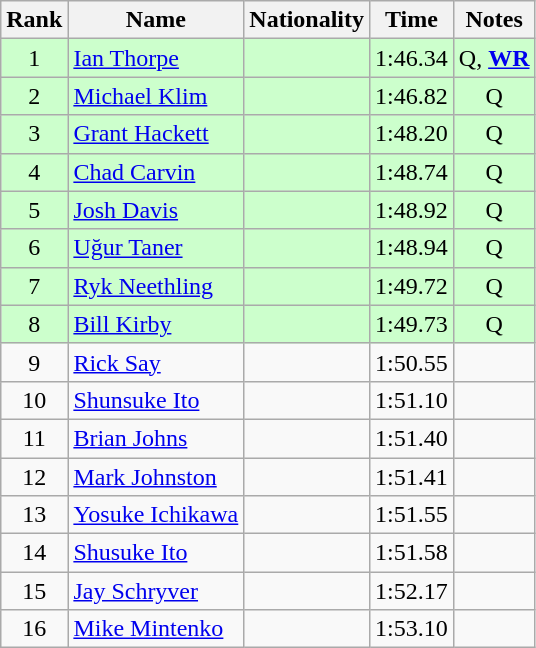<table class="wikitable sortable" style="text-align:center">
<tr>
<th>Rank</th>
<th>Name</th>
<th>Nationality</th>
<th>Time</th>
<th>Notes</th>
</tr>
<tr bgcolor=ccffcc>
<td>1</td>
<td align=left><a href='#'>Ian Thorpe</a></td>
<td align=left></td>
<td>1:46.34</td>
<td>Q, <strong><a href='#'>WR</a></strong></td>
</tr>
<tr bgcolor=ccffcc>
<td>2</td>
<td align=left><a href='#'>Michael Klim</a></td>
<td align=left></td>
<td>1:46.82</td>
<td>Q</td>
</tr>
<tr bgcolor=ccffcc>
<td>3</td>
<td align=left><a href='#'>Grant Hackett</a></td>
<td align=left></td>
<td>1:48.20</td>
<td>Q</td>
</tr>
<tr bgcolor=ccffcc>
<td>4</td>
<td align=left><a href='#'>Chad Carvin</a></td>
<td align=left></td>
<td>1:48.74</td>
<td>Q</td>
</tr>
<tr bgcolor=ccffcc>
<td>5</td>
<td align=left><a href='#'>Josh Davis</a></td>
<td align=left></td>
<td>1:48.92</td>
<td>Q</td>
</tr>
<tr bgcolor=ccffcc>
<td>6</td>
<td align=left><a href='#'>Uğur Taner</a></td>
<td align=left></td>
<td>1:48.94</td>
<td>Q</td>
</tr>
<tr bgcolor=ccffcc>
<td>7</td>
<td align=left><a href='#'>Ryk Neethling</a></td>
<td align=left></td>
<td>1:49.72</td>
<td>Q</td>
</tr>
<tr bgcolor=ccffcc>
<td>8</td>
<td align=left><a href='#'>Bill Kirby</a></td>
<td align=left></td>
<td>1:49.73</td>
<td>Q</td>
</tr>
<tr>
<td>9</td>
<td align=left><a href='#'>Rick Say</a></td>
<td align=left></td>
<td>1:50.55</td>
<td></td>
</tr>
<tr>
<td>10</td>
<td align=left><a href='#'>Shunsuke Ito</a></td>
<td align=left></td>
<td>1:51.10</td>
<td></td>
</tr>
<tr>
<td>11</td>
<td align=left><a href='#'>Brian Johns</a></td>
<td align=left></td>
<td>1:51.40</td>
<td></td>
</tr>
<tr>
<td>12</td>
<td align=left><a href='#'>Mark Johnston</a></td>
<td align=left></td>
<td>1:51.41</td>
<td></td>
</tr>
<tr>
<td>13</td>
<td align=left><a href='#'>Yosuke Ichikawa</a></td>
<td align=left></td>
<td>1:51.55</td>
<td></td>
</tr>
<tr>
<td>14</td>
<td align=left><a href='#'>Shusuke Ito</a></td>
<td align=left></td>
<td>1:51.58</td>
<td></td>
</tr>
<tr>
<td>15</td>
<td align=left><a href='#'>Jay Schryver</a></td>
<td align=left></td>
<td>1:52.17</td>
<td></td>
</tr>
<tr>
<td>16</td>
<td align=left><a href='#'>Mike Mintenko</a></td>
<td align=left></td>
<td>1:53.10</td>
<td></td>
</tr>
</table>
